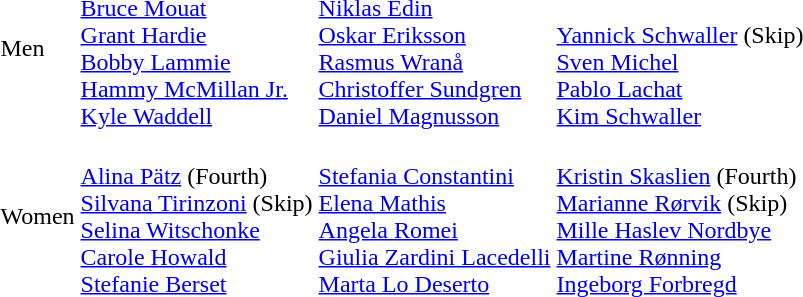<table>
<tr>
<td>Men</td>
<td><strong></strong><br><a href='#'>Bruce Mouat</a><br><a href='#'>Grant Hardie</a><br><a href='#'>Bobby Lammie</a><br><a href='#'>Hammy McMillan Jr.</a><br><a href='#'>Kyle Waddell</a></td>
<td><strong></strong><br><a href='#'>Niklas Edin</a><br><a href='#'>Oskar Eriksson</a><br><a href='#'>Rasmus Wranå</a><br><a href='#'>Christoffer Sundgren</a><br><a href='#'>Daniel Magnusson</a></td>
<td><strong></strong><br><br><a href='#'>Yannick Schwaller</a> (Skip)<br><a href='#'>Sven Michel</a><br><a href='#'>Pablo Lachat</a><br><a href='#'>Kim Schwaller</a></td>
</tr>
<tr>
<td>Women</td>
<td><strong></strong><br><a href='#'>Alina Pätz</a> (Fourth)<br><a href='#'>Silvana Tirinzoni</a> (Skip)<br><a href='#'>Selina Witschonke</a><br><a href='#'>Carole Howald</a><br><a href='#'>Stefanie Berset</a></td>
<td><strong></strong><br><a href='#'>Stefania Constantini</a><br><a href='#'>Elena Mathis</a><br><a href='#'>Angela Romei</a><br><a href='#'>Giulia Zardini Lacedelli</a><br><a href='#'>Marta Lo Deserto</a></td>
<td><strong></strong><br><a href='#'>Kristin Skaslien</a> (Fourth)<br><a href='#'>Marianne Rørvik</a> (Skip)<br><a href='#'>Mille Haslev Nordbye</a><br><a href='#'>Martine Rønning</a><br><a href='#'>Ingeborg Forbregd</a></td>
</tr>
</table>
